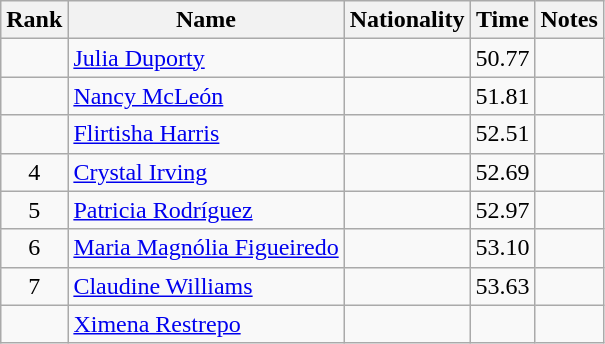<table class="wikitable sortable" style="text-align:center">
<tr>
<th>Rank</th>
<th>Name</th>
<th>Nationality</th>
<th>Time</th>
<th>Notes</th>
</tr>
<tr>
<td></td>
<td align=left><a href='#'>Julia Duporty</a></td>
<td align=left></td>
<td>50.77</td>
<td></td>
</tr>
<tr>
<td></td>
<td align=left><a href='#'>Nancy McLeón</a></td>
<td align=left></td>
<td>51.81</td>
<td></td>
</tr>
<tr>
<td></td>
<td align=left><a href='#'>Flirtisha Harris</a></td>
<td align=left></td>
<td>52.51</td>
<td></td>
</tr>
<tr>
<td>4</td>
<td align=left><a href='#'>Crystal Irving</a></td>
<td align=left></td>
<td>52.69</td>
<td></td>
</tr>
<tr>
<td>5</td>
<td align=left><a href='#'>Patricia Rodríguez</a></td>
<td align=left></td>
<td>52.97</td>
<td></td>
</tr>
<tr>
<td>6</td>
<td align=left><a href='#'>Maria Magnólia Figueiredo</a></td>
<td align=left></td>
<td>53.10</td>
<td></td>
</tr>
<tr>
<td>7</td>
<td align=left><a href='#'>Claudine Williams</a></td>
<td align=left></td>
<td>53.63</td>
<td></td>
</tr>
<tr>
<td></td>
<td align=left><a href='#'>Ximena Restrepo</a></td>
<td align=left></td>
<td></td>
<td></td>
</tr>
</table>
